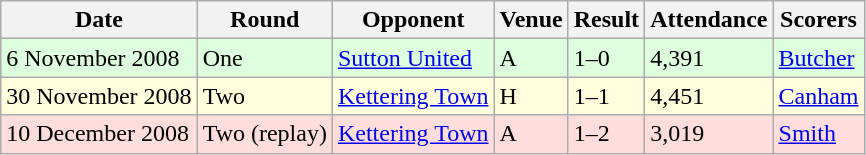<table class="wikitable">
<tr>
<th>Date</th>
<th>Round</th>
<th>Opponent</th>
<th>Venue</th>
<th>Result</th>
<th>Attendance</th>
<th>Scorers</th>
</tr>
<tr bgcolor="#ddffdd">
<td>6 November 2008</td>
<td>One</td>
<td><a href='#'>Sutton United</a></td>
<td>A</td>
<td>1–0</td>
<td>4,391</td>
<td><a href='#'>Butcher</a></td>
</tr>
<tr bgcolor="#ffffdd">
<td>30 November 2008</td>
<td>Two</td>
<td><a href='#'>Kettering Town</a></td>
<td>H</td>
<td>1–1</td>
<td>4,451</td>
<td><a href='#'>Canham</a></td>
</tr>
<tr bgcolor="#ffdddd">
<td>10 December 2008</td>
<td>Two (replay)</td>
<td><a href='#'>Kettering Town</a></td>
<td>A</td>
<td>1–2</td>
<td>3,019</td>
<td><a href='#'>Smith</a></td>
</tr>
</table>
